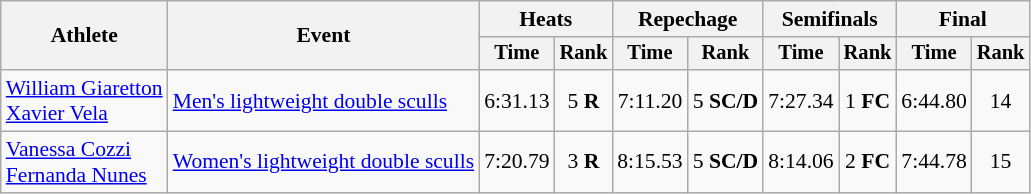<table class="wikitable" style="font-size:90%">
<tr>
<th rowspan="2">Athlete</th>
<th rowspan="2">Event</th>
<th colspan="2">Heats</th>
<th colspan="2">Repechage</th>
<th colspan="2">Semifinals</th>
<th colspan="2">Final</th>
</tr>
<tr style="font-size:95%">
<th>Time</th>
<th>Rank</th>
<th>Time</th>
<th>Rank</th>
<th>Time</th>
<th>Rank</th>
<th>Time</th>
<th>Rank</th>
</tr>
<tr align=center>
<td align=left><a href='#'>William Giaretton</a><br><a href='#'>Xavier Vela</a></td>
<td align=left><a href='#'>Men's lightweight double sculls</a></td>
<td>6:31.13</td>
<td>5 <strong>R</strong></td>
<td>7:11.20</td>
<td>5 <strong>SC/D</strong></td>
<td>7:27.34</td>
<td>1 <strong>FC</strong></td>
<td>6:44.80</td>
<td>14</td>
</tr>
<tr align=center>
<td align=left><a href='#'>Vanessa Cozzi</a><br><a href='#'>Fernanda Nunes</a></td>
<td align=left><a href='#'>Women's lightweight double sculls</a></td>
<td>7:20.79</td>
<td>3 <strong>R</strong></td>
<td>8:15.53</td>
<td>5 <strong>SC/D</strong></td>
<td>8:14.06</td>
<td>2 <strong>FC</strong></td>
<td>7:44.78</td>
<td>15</td>
</tr>
</table>
